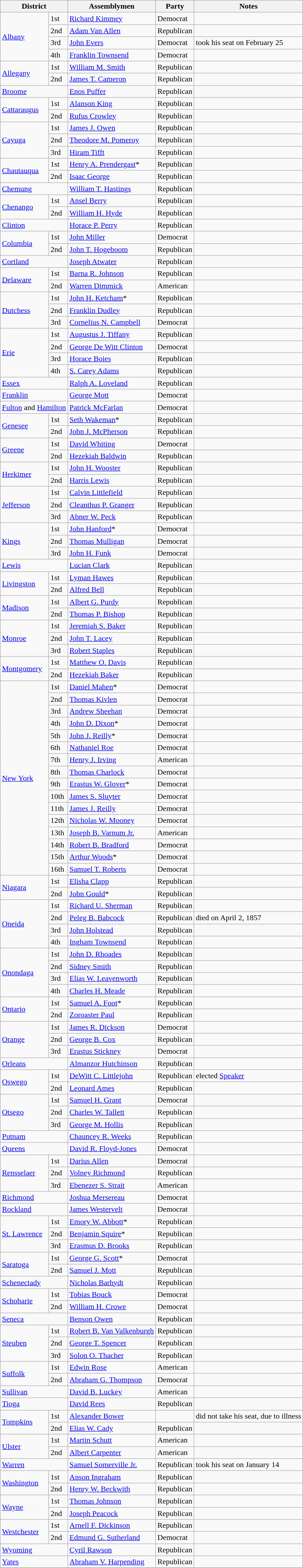<table class=wikitable>
<tr>
<th colspan="2">District</th>
<th>Assemblymen</th>
<th>Party</th>
<th>Notes</th>
</tr>
<tr>
<td rowspan="4"><a href='#'>Albany</a></td>
<td>1st</td>
<td><a href='#'>Richard Kimmey</a></td>
<td>Democrat</td>
<td></td>
</tr>
<tr>
<td>2nd</td>
<td><a href='#'>Adam Van Allen</a></td>
<td>Republican</td>
<td></td>
</tr>
<tr>
<td>3rd</td>
<td><a href='#'>John Evers</a></td>
<td>Democrat</td>
<td>took his seat on February 25</td>
</tr>
<tr>
<td>4th</td>
<td><a href='#'>Franklin Townsend</a></td>
<td>Democrat</td>
<td></td>
</tr>
<tr>
<td rowspan="2"><a href='#'>Allegany</a></td>
<td>1st</td>
<td><a href='#'>William M. Smith</a></td>
<td>Republican</td>
<td></td>
</tr>
<tr>
<td>2nd</td>
<td><a href='#'>James T. Cameron</a></td>
<td>Republican</td>
<td></td>
</tr>
<tr>
<td colspan="2"><a href='#'>Broome</a></td>
<td><a href='#'>Enos Puffer</a></td>
<td>Republican</td>
<td></td>
</tr>
<tr>
<td rowspan="2"><a href='#'>Cattaraugus</a></td>
<td>1st</td>
<td><a href='#'>Alanson King</a></td>
<td>Republican</td>
<td></td>
</tr>
<tr>
<td>2nd</td>
<td><a href='#'>Rufus Crowley</a></td>
<td>Republican</td>
<td></td>
</tr>
<tr>
<td rowspan="3"><a href='#'>Cayuga</a></td>
<td>1st</td>
<td><a href='#'>James J. Owen</a></td>
<td>Republican</td>
<td></td>
</tr>
<tr>
<td>2nd</td>
<td><a href='#'>Theodore M. Pomeroy</a></td>
<td>Republican</td>
<td></td>
</tr>
<tr>
<td>3rd</td>
<td><a href='#'>Hiram Tifft</a></td>
<td>Republican</td>
<td></td>
</tr>
<tr>
<td rowspan="2"><a href='#'>Chautauqua</a></td>
<td>1st</td>
<td><a href='#'>Henry A. Prendergast</a>*</td>
<td>Republican</td>
<td></td>
</tr>
<tr>
<td>2nd</td>
<td><a href='#'>Isaac George</a></td>
<td>Republican</td>
<td></td>
</tr>
<tr>
<td colspan="2"><a href='#'>Chemung</a></td>
<td><a href='#'>William T. Hastings</a></td>
<td>Republican</td>
<td></td>
</tr>
<tr>
<td rowspan="2"><a href='#'>Chenango</a></td>
<td>1st</td>
<td><a href='#'>Ansel Berry</a></td>
<td>Republican</td>
<td></td>
</tr>
<tr>
<td>2nd</td>
<td><a href='#'>William H. Hyde</a></td>
<td>Republican</td>
<td></td>
</tr>
<tr>
<td colspan="2"><a href='#'>Clinton</a></td>
<td><a href='#'>Horace P. Perry</a></td>
<td>Republican</td>
<td></td>
</tr>
<tr>
<td rowspan="2"><a href='#'>Columbia</a></td>
<td>1st</td>
<td><a href='#'>John Miller</a></td>
<td>Democrat</td>
<td></td>
</tr>
<tr>
<td>2nd</td>
<td><a href='#'>John T. Hogeboom</a></td>
<td>Republican</td>
<td></td>
</tr>
<tr>
<td colspan="2"><a href='#'>Cortland</a></td>
<td><a href='#'>Joseph Atwater</a></td>
<td>Republican</td>
<td></td>
</tr>
<tr>
<td rowspan="2"><a href='#'>Delaware</a></td>
<td>1st</td>
<td><a href='#'>Barna R. Johnson</a></td>
<td>Republican</td>
<td></td>
</tr>
<tr>
<td>2nd</td>
<td><a href='#'>Warren Dimmick</a></td>
<td>American</td>
<td></td>
</tr>
<tr>
<td rowspan="3"><a href='#'>Dutchess</a></td>
<td>1st</td>
<td><a href='#'>John H. Ketcham</a>*</td>
<td>Republican</td>
<td></td>
</tr>
<tr>
<td>2nd</td>
<td><a href='#'>Franklin Dudley</a></td>
<td>Republican</td>
<td></td>
</tr>
<tr>
<td>3rd</td>
<td><a href='#'>Cornelius N. Campbell</a></td>
<td>Democrat</td>
<td></td>
</tr>
<tr>
<td rowspan="4"><a href='#'>Erie</a></td>
<td>1st</td>
<td><a href='#'>Augustus J. Tiffany</a></td>
<td>Republican</td>
<td></td>
</tr>
<tr>
<td>2nd</td>
<td><a href='#'>George De Witt Clinton</a></td>
<td>Democrat</td>
<td></td>
</tr>
<tr>
<td>3rd</td>
<td><a href='#'>Horace Boies</a></td>
<td>Republican</td>
<td></td>
</tr>
<tr>
<td>4th</td>
<td><a href='#'>S. Carey Adams</a></td>
<td>Republican</td>
<td></td>
</tr>
<tr>
<td colspan="2"><a href='#'>Essex</a></td>
<td><a href='#'>Ralph A. Loveland</a></td>
<td>Republican</td>
<td></td>
</tr>
<tr>
<td colspan="2"><a href='#'>Franklin</a></td>
<td><a href='#'>George Mott</a></td>
<td>Democrat</td>
<td></td>
</tr>
<tr>
<td colspan="2"><a href='#'>Fulton</a> and <a href='#'>Hamilton</a></td>
<td><a href='#'>Patrick McFarlan</a></td>
<td>Democrat</td>
<td></td>
</tr>
<tr>
<td rowspan="2"><a href='#'>Genesee</a></td>
<td>1st</td>
<td><a href='#'>Seth Wakeman</a>*</td>
<td>Republican</td>
<td></td>
</tr>
<tr>
<td>2nd</td>
<td><a href='#'>John J. McPherson</a></td>
<td>Republican</td>
<td></td>
</tr>
<tr>
<td rowspan="2"><a href='#'>Greene</a></td>
<td>1st</td>
<td><a href='#'>David Whiting</a></td>
<td>Democrat</td>
<td></td>
</tr>
<tr>
<td>2nd</td>
<td><a href='#'>Hezekiah Baldwin</a></td>
<td>Republican</td>
<td></td>
</tr>
<tr>
<td rowspan="2"><a href='#'>Herkimer</a></td>
<td>1st</td>
<td><a href='#'>John H. Wooster</a></td>
<td>Republican</td>
<td></td>
</tr>
<tr>
<td>2nd</td>
<td><a href='#'>Harris Lewis</a></td>
<td>Republican</td>
<td></td>
</tr>
<tr>
<td rowspan="3"><a href='#'>Jefferson</a></td>
<td>1st</td>
<td><a href='#'>Calvin Littlefield</a></td>
<td>Republican</td>
<td></td>
</tr>
<tr>
<td>2nd</td>
<td><a href='#'>Cleanthus P. Granger</a></td>
<td>Republican</td>
<td></td>
</tr>
<tr>
<td>3rd</td>
<td><a href='#'>Abner W. Peck</a></td>
<td>Republican</td>
<td></td>
</tr>
<tr>
<td rowspan="3"><a href='#'>Kings</a></td>
<td>1st</td>
<td><a href='#'>John Hanford</a>*</td>
<td>Democrat</td>
<td></td>
</tr>
<tr>
<td>2nd</td>
<td><a href='#'>Thomas Mulligan</a></td>
<td>Democrat</td>
<td></td>
</tr>
<tr>
<td>3rd</td>
<td><a href='#'>John H. Funk</a></td>
<td>Democrat</td>
<td></td>
</tr>
<tr>
<td colspan="2"><a href='#'>Lewis</a></td>
<td><a href='#'>Lucian Clark</a></td>
<td>Republican</td>
<td></td>
</tr>
<tr>
<td rowspan="2"><a href='#'>Livingston</a></td>
<td>1st</td>
<td><a href='#'>Lyman Hawes</a></td>
<td>Republican</td>
<td></td>
</tr>
<tr>
<td>2nd</td>
<td><a href='#'>Alfred Bell</a></td>
<td>Republican</td>
<td></td>
</tr>
<tr>
<td rowspan="2"><a href='#'>Madison</a></td>
<td>1st</td>
<td><a href='#'>Albert G. Purdy</a></td>
<td>Republican</td>
<td></td>
</tr>
<tr>
<td>2nd</td>
<td><a href='#'>Thomas P. Bishop</a></td>
<td>Republican</td>
<td></td>
</tr>
<tr>
<td rowspan="3"><a href='#'>Monroe</a></td>
<td>1st</td>
<td><a href='#'>Jeremiah S. Baker</a></td>
<td>Republican</td>
<td></td>
</tr>
<tr>
<td>2nd</td>
<td><a href='#'>John T. Lacey</a></td>
<td>Republican</td>
<td></td>
</tr>
<tr>
<td>3rd</td>
<td><a href='#'>Robert Staples</a></td>
<td>Republican</td>
<td></td>
</tr>
<tr>
<td rowspan="2"><a href='#'>Montgomery</a></td>
<td>1st</td>
<td><a href='#'>Matthew O. Davis</a></td>
<td>Republican</td>
<td></td>
</tr>
<tr>
<td>2nd</td>
<td><a href='#'>Hezekiah Baker</a></td>
<td>Republican</td>
<td></td>
</tr>
<tr>
<td rowspan="16"><a href='#'>New York</a></td>
<td>1st</td>
<td><a href='#'>Daniel Mahen</a>*</td>
<td>Democrat</td>
<td></td>
</tr>
<tr>
<td>2nd</td>
<td><a href='#'>Thomas Kivlen</a></td>
<td>Democrat</td>
<td></td>
</tr>
<tr>
<td>3rd</td>
<td><a href='#'>Andrew Sheehan</a></td>
<td>Democrat</td>
<td></td>
</tr>
<tr>
<td>4th</td>
<td><a href='#'>John D. Dixon</a>*</td>
<td>Democrat</td>
<td></td>
</tr>
<tr>
<td>5th</td>
<td><a href='#'>John J. Reilly</a>*</td>
<td>Democrat</td>
<td></td>
</tr>
<tr>
<td>6th</td>
<td><a href='#'>Nathaniel Roe</a></td>
<td>Democrat</td>
<td></td>
</tr>
<tr>
<td>7th</td>
<td><a href='#'>Henry J. Irving</a></td>
<td>American</td>
<td></td>
</tr>
<tr>
<td>8th</td>
<td><a href='#'>Thomas Charlock</a></td>
<td>Democrat</td>
<td></td>
</tr>
<tr>
<td>9th</td>
<td><a href='#'>Erastus W. Glover</a>*</td>
<td>Democrat</td>
<td></td>
</tr>
<tr>
<td>10th</td>
<td><a href='#'>James S. Sluyter</a></td>
<td>Democrat</td>
<td></td>
</tr>
<tr>
<td>11th</td>
<td><a href='#'>James J. Reilly</a></td>
<td>Democrat</td>
<td></td>
</tr>
<tr>
<td>12th</td>
<td><a href='#'>Nicholas W. Mooney</a></td>
<td>Democrat</td>
<td></td>
</tr>
<tr>
<td>13th</td>
<td><a href='#'>Joseph B. Varnum Jr.</a></td>
<td>American</td>
<td></td>
</tr>
<tr>
<td>14th</td>
<td><a href='#'>Robert B. Bradford</a></td>
<td>Democrat</td>
<td></td>
</tr>
<tr>
<td>15th</td>
<td><a href='#'>Arthur Woods</a>*</td>
<td>Democrat</td>
<td></td>
</tr>
<tr>
<td>16th</td>
<td><a href='#'>Samuel T. Roberts</a></td>
<td>Democrat</td>
<td></td>
</tr>
<tr>
<td rowspan="2"><a href='#'>Niagara</a></td>
<td>1st</td>
<td><a href='#'>Elisha Clapp</a></td>
<td>Republican</td>
<td></td>
</tr>
<tr>
<td>2nd</td>
<td><a href='#'>John Gould</a>*</td>
<td>Republican</td>
<td></td>
</tr>
<tr>
<td rowspan="4"><a href='#'>Oneida</a></td>
<td>1st</td>
<td><a href='#'>Richard U. Sherman</a></td>
<td>Republican</td>
<td></td>
</tr>
<tr>
<td>2nd</td>
<td><a href='#'>Peleg B. Babcock</a></td>
<td>Republican</td>
<td>died on April 2, 1857</td>
</tr>
<tr>
<td>3rd</td>
<td><a href='#'>John Holstead</a></td>
<td>Republican</td>
<td></td>
</tr>
<tr>
<td>4th</td>
<td><a href='#'>Ingham Townsend</a></td>
<td>Republican</td>
<td></td>
</tr>
<tr>
<td rowspan="4"><a href='#'>Onondaga</a></td>
<td>1st</td>
<td><a href='#'>John D. Rhoades</a></td>
<td>Republican</td>
<td></td>
</tr>
<tr>
<td>2nd</td>
<td><a href='#'>Sidney Smith</a></td>
<td>Republican</td>
<td></td>
</tr>
<tr>
<td>3rd</td>
<td><a href='#'>Elias W. Leavenworth</a></td>
<td>Republican</td>
<td></td>
</tr>
<tr>
<td>4th</td>
<td><a href='#'>Charles H. Meade</a></td>
<td>Republican</td>
<td></td>
</tr>
<tr>
<td rowspan="2"><a href='#'>Ontario</a></td>
<td>1st</td>
<td><a href='#'>Samuel A. Foot</a>*</td>
<td>Republican</td>
<td></td>
</tr>
<tr>
<td>2nd</td>
<td><a href='#'>Zoroaster Paul</a></td>
<td>Republican</td>
<td></td>
</tr>
<tr>
<td rowspan="3"><a href='#'>Orange</a></td>
<td>1st</td>
<td><a href='#'>James R. Dickson</a></td>
<td>Democrat</td>
<td></td>
</tr>
<tr>
<td>2nd</td>
<td><a href='#'>George B. Cox</a></td>
<td>Republican</td>
<td></td>
</tr>
<tr>
<td>3rd</td>
<td><a href='#'>Erastus Stickney</a></td>
<td>Democrat</td>
<td></td>
</tr>
<tr>
<td colspan="2"><a href='#'>Orleans</a></td>
<td><a href='#'>Almanzor Hutchinson</a></td>
<td>Republican</td>
<td></td>
</tr>
<tr>
<td rowspan="2"><a href='#'>Oswego</a></td>
<td>1st</td>
<td><a href='#'>DeWitt C. Littlejohn</a></td>
<td>Republican</td>
<td>elected <a href='#'>Speaker</a></td>
</tr>
<tr>
<td>2nd</td>
<td><a href='#'>Leonard Ames</a></td>
<td>Republican</td>
<td></td>
</tr>
<tr>
<td rowspan="3"><a href='#'>Otsego</a></td>
<td>1st</td>
<td><a href='#'>Samuel H. Grant</a></td>
<td>Democrat</td>
<td></td>
</tr>
<tr>
<td>2nd</td>
<td><a href='#'>Charles W. Tallett</a></td>
<td>Republican</td>
<td></td>
</tr>
<tr>
<td>3rd</td>
<td><a href='#'>George M. Hollis</a></td>
<td>Republican</td>
<td></td>
</tr>
<tr>
<td colspan="2"><a href='#'>Putnam</a></td>
<td><a href='#'>Chauncey R. Weeks</a></td>
<td>Republican</td>
<td></td>
</tr>
<tr>
<td colspan="2"><a href='#'>Queens</a></td>
<td><a href='#'>David R. Floyd-Jones</a></td>
<td>Democrat</td>
<td></td>
</tr>
<tr>
<td rowspan="3"><a href='#'>Rensselaer</a></td>
<td>1st</td>
<td><a href='#'>Darius Allen</a></td>
<td>Democrat</td>
<td></td>
</tr>
<tr>
<td>2nd</td>
<td><a href='#'>Volney Richmond</a></td>
<td>Republican</td>
<td></td>
</tr>
<tr>
<td>3rd</td>
<td><a href='#'>Ebenezer S. Strait</a></td>
<td>American</td>
<td></td>
</tr>
<tr>
<td colspan="2"><a href='#'>Richmond</a></td>
<td><a href='#'>Joshua Mersereau</a></td>
<td>Democrat</td>
<td></td>
</tr>
<tr>
<td colspan="2"><a href='#'>Rockland</a></td>
<td><a href='#'>James Westervelt</a></td>
<td>Democrat</td>
<td></td>
</tr>
<tr>
<td rowspan="3"><a href='#'>St. Lawrence</a></td>
<td>1st</td>
<td><a href='#'>Emory W. Abbott</a>*</td>
<td>Republican</td>
<td></td>
</tr>
<tr>
<td>2nd</td>
<td><a href='#'>Benjamin Squire</a>*</td>
<td>Republican</td>
<td></td>
</tr>
<tr>
<td>3rd</td>
<td><a href='#'>Erasmus D. Brooks</a></td>
<td>Republican</td>
<td></td>
</tr>
<tr>
<td rowspan="2"><a href='#'>Saratoga</a></td>
<td>1st</td>
<td><a href='#'>George G. Scott</a>*</td>
<td>Democrat</td>
<td></td>
</tr>
<tr>
<td>2nd</td>
<td><a href='#'>Samuel J. Mott</a></td>
<td>Republican</td>
<td></td>
</tr>
<tr>
<td colspan="2"><a href='#'>Schenectady</a></td>
<td><a href='#'>Nicholas Barhydt</a></td>
<td>Republican</td>
<td></td>
</tr>
<tr>
<td rowspan="2"><a href='#'>Schoharie</a></td>
<td>1st</td>
<td><a href='#'>Tobias Bouck</a></td>
<td>Democrat</td>
<td></td>
</tr>
<tr>
<td>2nd</td>
<td><a href='#'>William H. Crowe</a></td>
<td>Democrat</td>
<td></td>
</tr>
<tr>
<td colspan="2"><a href='#'>Seneca</a></td>
<td><a href='#'>Benson Owen</a></td>
<td>Republican</td>
<td></td>
</tr>
<tr>
<td rowspan="3"><a href='#'>Steuben</a></td>
<td>1st</td>
<td><a href='#'>Robert B. Van Valkenburgh</a></td>
<td>Republican</td>
<td></td>
</tr>
<tr>
<td>2nd</td>
<td><a href='#'>George T. Spencer</a></td>
<td>Republican</td>
<td></td>
</tr>
<tr>
<td>3rd</td>
<td><a href='#'>Solon O. Thacher</a></td>
<td>Republican</td>
<td></td>
</tr>
<tr>
<td rowspan="2"><a href='#'>Suffolk</a></td>
<td>1st</td>
<td><a href='#'>Edwin Rose</a></td>
<td>American</td>
<td></td>
</tr>
<tr>
<td>2nd</td>
<td><a href='#'>Abraham G. Thompson</a></td>
<td>Democrat</td>
<td></td>
</tr>
<tr>
<td colspan="2"><a href='#'>Sullivan</a></td>
<td><a href='#'>David B. Luckey</a></td>
<td>American</td>
<td></td>
</tr>
<tr>
<td colspan="2"><a href='#'>Tioga</a></td>
<td><a href='#'>David Rees</a></td>
<td>Republican</td>
<td></td>
</tr>
<tr>
<td rowspan="2"><a href='#'>Tompkins</a></td>
<td>1st</td>
<td><a href='#'>Alexander Bower</a></td>
<td></td>
<td>did not take his seat, due to illness</td>
</tr>
<tr>
<td>2nd</td>
<td><a href='#'>Elias W. Cady</a></td>
<td>Republican</td>
<td></td>
</tr>
<tr>
<td rowspan="2"><a href='#'>Ulster</a></td>
<td>1st</td>
<td><a href='#'>Martin Schutt</a></td>
<td>American</td>
<td></td>
</tr>
<tr>
<td>2nd</td>
<td><a href='#'>Albert Carpenter</a></td>
<td>American</td>
<td></td>
</tr>
<tr>
<td colspan="2"><a href='#'>Warren</a></td>
<td><a href='#'>Samuel Somerville Jr.</a></td>
<td>Republican</td>
<td>took his seat on January 14</td>
</tr>
<tr>
<td rowspan="2"><a href='#'>Washington</a></td>
<td>1st</td>
<td><a href='#'>Anson Ingraham</a></td>
<td>Republican</td>
<td></td>
</tr>
<tr>
<td>2nd</td>
<td><a href='#'>Henry W. Beckwith</a></td>
<td>Republican</td>
<td></td>
</tr>
<tr>
<td rowspan="2"><a href='#'>Wayne</a></td>
<td>1st</td>
<td><a href='#'>Thomas Johnson</a></td>
<td>Republican</td>
<td></td>
</tr>
<tr>
<td>2nd</td>
<td><a href='#'>Joseph Peacock</a></td>
<td>Republican</td>
<td></td>
</tr>
<tr>
<td rowspan="2"><a href='#'>Westchester</a></td>
<td>1st</td>
<td><a href='#'>Arnell F. Dickinson</a></td>
<td>Republican</td>
<td></td>
</tr>
<tr>
<td>2nd</td>
<td><a href='#'>Edmund G. Sutherland</a></td>
<td>Democrat</td>
<td></td>
</tr>
<tr>
<td colspan="2"><a href='#'>Wyoming</a></td>
<td><a href='#'>Cyril Rawson</a></td>
<td>Republican</td>
<td></td>
</tr>
<tr>
<td colspan="2"><a href='#'>Yates</a></td>
<td><a href='#'>Abraham V. Harpending</a></td>
<td>Republican</td>
<td></td>
</tr>
<tr>
</tr>
</table>
